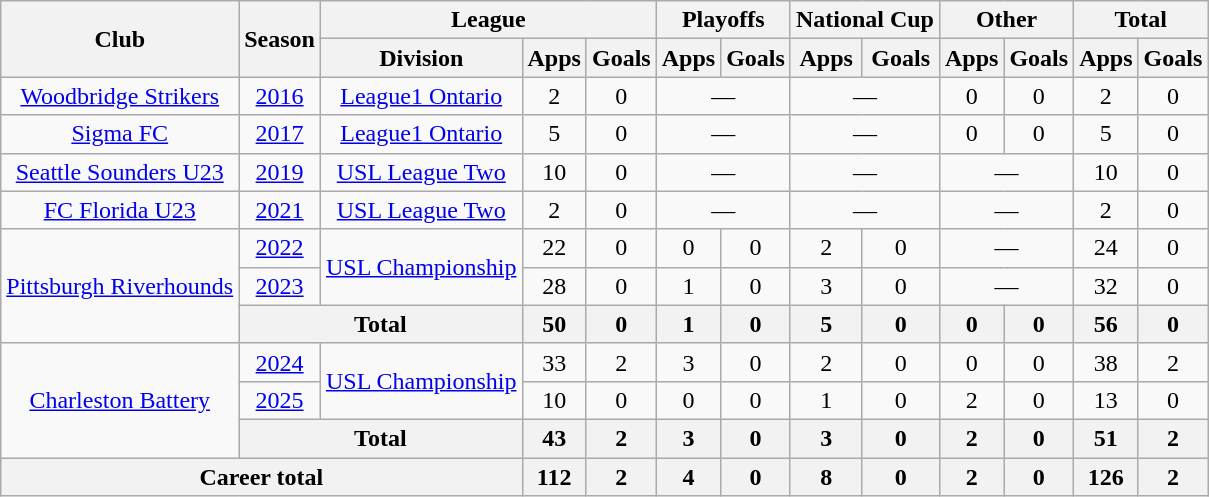<table class="wikitable" style="text-align:center;">
<tr>
<th rowspan="2">Club</th>
<th rowspan="2">Season</th>
<th colspan="3">League</th>
<th colspan="2">Playoffs</th>
<th colspan="2">National Cup</th>
<th colspan="2">Other</th>
<th colspan="2">Total</th>
</tr>
<tr>
<th>Division</th>
<th>Apps</th>
<th>Goals</th>
<th>Apps</th>
<th>Goals</th>
<th>Apps</th>
<th>Goals</th>
<th>Apps</th>
<th>Goals</th>
<th>Apps</th>
<th>Goals</th>
</tr>
<tr>
<td><a href='#'>Woodbridge Strikers</a></td>
<td><a href='#'>2016</a></td>
<td><a href='#'>League1 Ontario</a></td>
<td>2</td>
<td>0</td>
<td colspan="2">—</td>
<td colspan="2">—</td>
<td>0</td>
<td>0</td>
<td>2</td>
<td>0</td>
</tr>
<tr>
<td><a href='#'>Sigma FC</a></td>
<td><a href='#'>2017</a></td>
<td><a href='#'>League1 Ontario</a></td>
<td>5</td>
<td>0</td>
<td colspan="2">—</td>
<td colspan="2">—</td>
<td>0</td>
<td>0</td>
<td>5</td>
<td>0</td>
</tr>
<tr>
<td><a href='#'>Seattle Sounders U23</a></td>
<td><a href='#'>2019</a></td>
<td><a href='#'>USL League Two</a></td>
<td>10</td>
<td>0</td>
<td colspan="2">—</td>
<td colspan="2">—</td>
<td colspan="2">—</td>
<td>10</td>
<td>0</td>
</tr>
<tr>
<td><a href='#'>FC Florida U23</a></td>
<td><a href='#'>2021</a></td>
<td><a href='#'>USL League Two</a></td>
<td>2</td>
<td>0</td>
<td colspan="2">—</td>
<td colspan="2">—</td>
<td colspan="2">—</td>
<td>2</td>
<td>0</td>
</tr>
<tr>
<td rowspan="3"><a href='#'>Pittsburgh Riverhounds</a></td>
<td><a href='#'>2022</a></td>
<td rowspan="2"><a href='#'>USL Championship</a></td>
<td>22</td>
<td>0</td>
<td>0</td>
<td>0</td>
<td>2</td>
<td>0</td>
<td colspan="2">—</td>
<td>24</td>
<td>0</td>
</tr>
<tr>
<td><a href='#'>2023</a></td>
<td>28</td>
<td>0</td>
<td>1</td>
<td>0</td>
<td>3</td>
<td>0</td>
<td colspan="2">—</td>
<td>32</td>
<td>0</td>
</tr>
<tr>
<th colspan="2">Total</th>
<th>50</th>
<th>0</th>
<th>1</th>
<th>0</th>
<th>5</th>
<th>0</th>
<th>0</th>
<th>0</th>
<th>56</th>
<th>0</th>
</tr>
<tr>
<td rowspan="3"><a href='#'>Charleston Battery</a></td>
<td><a href='#'>2024</a></td>
<td rowspan="2"><a href='#'>USL Championship</a></td>
<td>33</td>
<td>2</td>
<td>3</td>
<td>0</td>
<td>2</td>
<td>0</td>
<td>0</td>
<td>0</td>
<td>38</td>
<td>2</td>
</tr>
<tr>
<td><a href='#'>2025</a></td>
<td>10</td>
<td>0</td>
<td>0</td>
<td>0</td>
<td>1</td>
<td>0</td>
<td>2</td>
<td>0</td>
<td>13</td>
<td>0</td>
</tr>
<tr>
<th colspan="2">Total</th>
<th>43</th>
<th>2</th>
<th>3</th>
<th>0</th>
<th>3</th>
<th>0</th>
<th>2</th>
<th>0</th>
<th>51</th>
<th>2</th>
</tr>
<tr>
<th colspan="3">Career total</th>
<th>112</th>
<th>2</th>
<th>4</th>
<th>0</th>
<th>8</th>
<th>0</th>
<th>2</th>
<th>0</th>
<th>126</th>
<th>2</th>
</tr>
</table>
